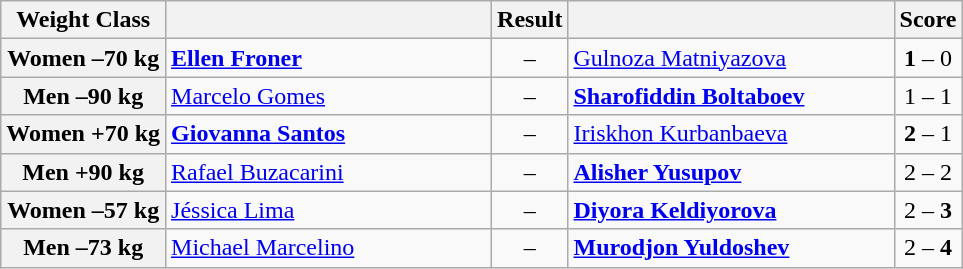<table class="wikitable">
<tr>
<th>Weight Class</th>
<th style="width:210px;"></th>
<th>Result</th>
<th style="width:210px;"></th>
<th>Score</th>
</tr>
<tr>
<th>Women –70 kg</th>
<td><strong><a href='#'>Ellen Froner</a></strong></td>
<td align="center"><strong></strong> – </td>
<td><a href='#'>Gulnoza Matniyazova</a></td>
<td align="center"><strong>1</strong> – 0</td>
</tr>
<tr>
<th>Men –90 kg</th>
<td><a href='#'>Marcelo Gomes</a></td>
<td align="center"> – <strong> </strong></td>
<td><strong><a href='#'>Sharofiddin Boltaboev</a></strong></td>
<td align="center">1 – 1</td>
</tr>
<tr>
<th>Women +70 kg</th>
<td><strong><a href='#'>Giovanna Santos</a></strong></td>
<td align="center"><strong></strong> – </td>
<td><a href='#'>Iriskhon Kurbanbaeva</a></td>
<td align="center"><strong>2</strong> – 1</td>
</tr>
<tr>
<th>Men +90 kg</th>
<td><a href='#'>Rafael Buzacarini</a></td>
<td align="center"> – <strong></strong></td>
<td><strong><a href='#'>Alisher Yusupov</a></strong></td>
<td align="center">2 – 2</td>
</tr>
<tr>
<th>Women –57 kg</th>
<td><a href='#'>Jéssica Lima</a></td>
<td align="center"> – <strong></strong></td>
<td><strong><a href='#'>Diyora Keldiyorova</a></strong></td>
<td align="center">2 – <strong>3</strong></td>
</tr>
<tr>
<th>Men –73 kg</th>
<td><a href='#'>Michael Marcelino</a></td>
<td align="center"> – <strong></strong></td>
<td><strong><a href='#'>Murodjon Yuldoshev</a></strong></td>
<td align="center">2 – <strong>4</strong></td>
</tr>
</table>
